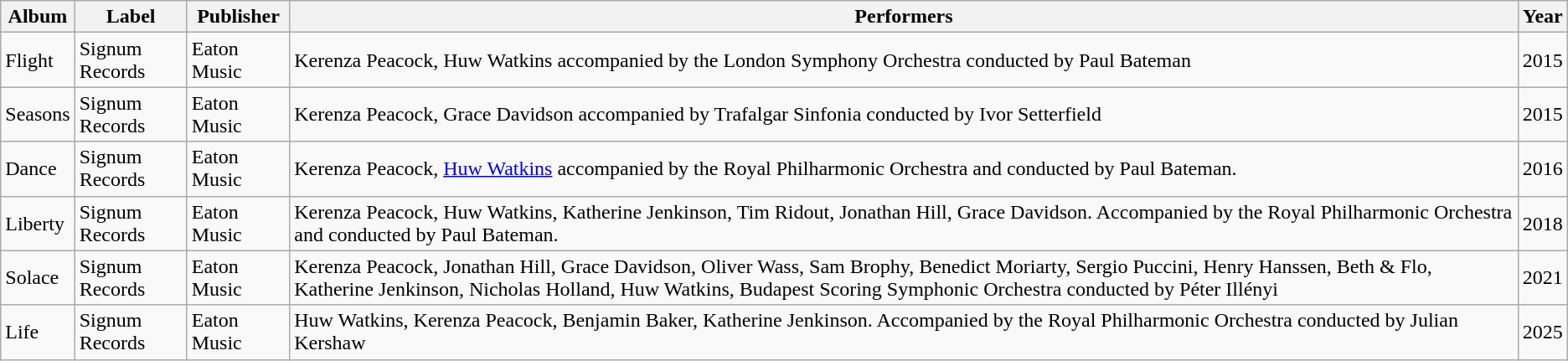<table class="wikitable">
<tr>
<th>Album</th>
<th>Label</th>
<th>Publisher</th>
<th>Performers</th>
<th>Year</th>
</tr>
<tr>
<td>Flight</td>
<td>Signum Records</td>
<td>Eaton Music</td>
<td>Kerenza Peacock, Huw Watkins accompanied by the London Symphony Orchestra conducted by Paul Bateman</td>
<td>2015</td>
</tr>
<tr>
<td>Seasons</td>
<td>Signum Records</td>
<td>Eaton Music</td>
<td>Kerenza Peacock, Grace Davidson accompanied by Trafalgar Sinfonia conducted by Ivor Setterfield</td>
<td>2015</td>
</tr>
<tr>
<td>Dance</td>
<td>Signum Records</td>
<td>Eaton Music</td>
<td>Kerenza Peacock, <a href='#'>Huw Watkins</a> accompanied by the Royal Philharmonic Orchestra and conducted by Paul Bateman.</td>
<td>2016</td>
</tr>
<tr>
<td>Liberty</td>
<td>Signum Records</td>
<td>Eaton Music</td>
<td>Kerenza Peacock, Huw Watkins, Katherine Jenkinson, Tim Ridout, Jonathan Hill, Grace Davidson. Accompanied by the Royal Philharmonic Orchestra and conducted by Paul Bateman.</td>
<td>2018</td>
</tr>
<tr>
<td>Solace</td>
<td>Signum Records</td>
<td>Eaton Music</td>
<td>Kerenza Peacock, Jonathan Hill, Grace Davidson, Oliver Wass, Sam Brophy, Benedict Moriarty, Sergio Puccini, Henry Hanssen, Beth & Flo, Katherine Jenkinson, Nicholas Holland, Huw Watkins, Budapest Scoring Symphonic Orchestra conducted by Péter Illényi</td>
<td>2021</td>
</tr>
<tr>
<td>Life</td>
<td>Signum Records</td>
<td>Eaton Music</td>
<td>Huw Watkins, Kerenza Peacock, Benjamin Baker, Katherine Jenkinson.  Accompanied by the Royal Philharmonic Orchestra conducted by Julian Kershaw</td>
<td>2025</td>
</tr>
</table>
